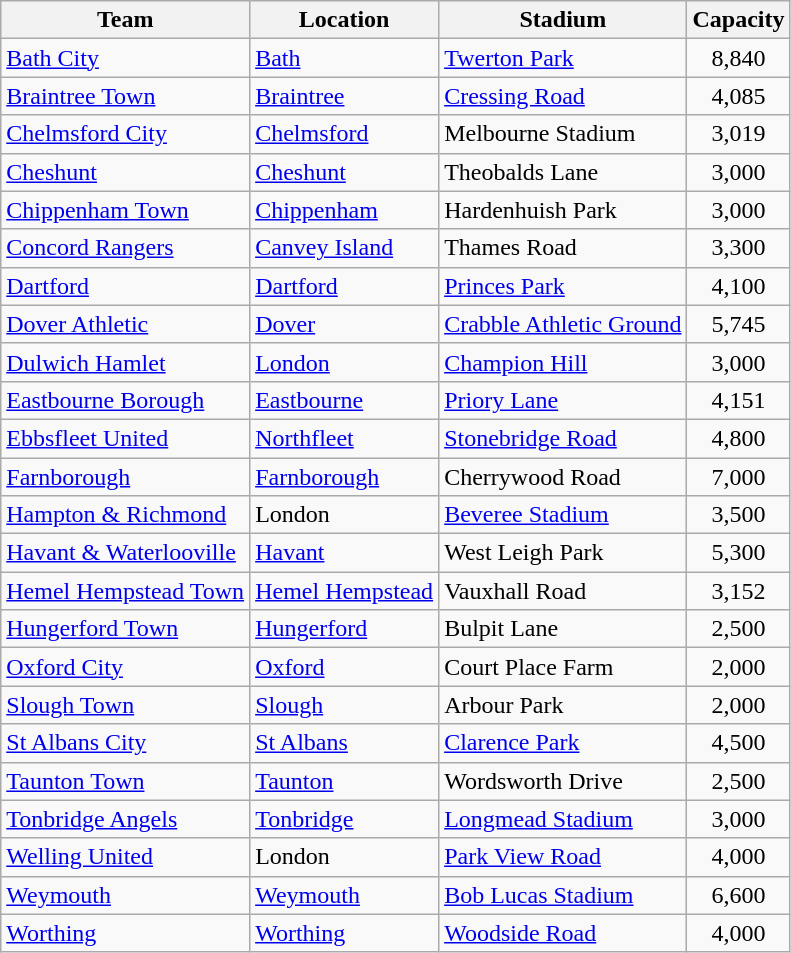<table class="wikitable sortable">
<tr>
<th>Team</th>
<th>Location</th>
<th>Stadium</th>
<th>Capacity</th>
</tr>
<tr>
<td><a href='#'>Bath City</a></td>
<td><a href='#'>Bath</a> </td>
<td><a href='#'>Twerton Park</a></td>
<td align="center">8,840</td>
</tr>
<tr>
<td><a href='#'>Braintree Town</a></td>
<td><a href='#'>Braintree</a></td>
<td><a href='#'>Cressing Road</a></td>
<td align="center">4,085</td>
</tr>
<tr>
<td><a href='#'>Chelmsford City</a></td>
<td><a href='#'>Chelmsford</a></td>
<td>Melbourne Stadium</td>
<td align="center">3,019</td>
</tr>
<tr>
<td><a href='#'>Cheshunt</a></td>
<td><a href='#'>Cheshunt</a></td>
<td>Theobalds Lane</td>
<td align="center">3,000</td>
</tr>
<tr>
<td><a href='#'>Chippenham Town</a></td>
<td><a href='#'>Chippenham</a></td>
<td>Hardenhuish Park</td>
<td align="center">3,000</td>
</tr>
<tr>
<td><a href='#'>Concord Rangers</a></td>
<td><a href='#'>Canvey Island</a></td>
<td>Thames Road</td>
<td align="center">3,300</td>
</tr>
<tr>
<td><a href='#'>Dartford</a></td>
<td><a href='#'>Dartford</a></td>
<td><a href='#'>Princes Park</a></td>
<td align="center">4,100</td>
</tr>
<tr>
<td><a href='#'>Dover Athletic</a></td>
<td><a href='#'>Dover</a></td>
<td><a href='#'>Crabble Athletic Ground</a></td>
<td align="center">5,745</td>
</tr>
<tr>
<td><a href='#'>Dulwich Hamlet</a></td>
<td><a href='#'>London</a> </td>
<td><a href='#'>Champion Hill</a></td>
<td align="center">3,000</td>
</tr>
<tr>
<td><a href='#'>Eastbourne Borough</a></td>
<td><a href='#'>Eastbourne</a></td>
<td><a href='#'>Priory Lane</a></td>
<td align="center">4,151</td>
</tr>
<tr>
<td><a href='#'>Ebbsfleet United</a></td>
<td><a href='#'>Northfleet</a></td>
<td><a href='#'>Stonebridge Road</a></td>
<td align="center">4,800</td>
</tr>
<tr>
<td><a href='#'>Farnborough</a></td>
<td><a href='#'>Farnborough</a></td>
<td>Cherrywood Road</td>
<td align="center">7,000</td>
</tr>
<tr>
<td><a href='#'>Hampton & Richmond</a></td>
<td>London </td>
<td><a href='#'>Beveree Stadium</a></td>
<td align="center">3,500</td>
</tr>
<tr>
<td><a href='#'>Havant & Waterlooville</a></td>
<td><a href='#'>Havant</a></td>
<td>West Leigh Park</td>
<td align="center">5,300</td>
</tr>
<tr>
<td><a href='#'>Hemel Hempstead Town</a></td>
<td><a href='#'>Hemel Hempstead</a></td>
<td>Vauxhall Road</td>
<td align="center">3,152</td>
</tr>
<tr>
<td><a href='#'>Hungerford Town</a></td>
<td><a href='#'>Hungerford</a></td>
<td>Bulpit Lane</td>
<td align="center">2,500</td>
</tr>
<tr>
<td><a href='#'>Oxford City</a></td>
<td><a href='#'>Oxford</a> </td>
<td>Court Place Farm</td>
<td align="center">2,000</td>
</tr>
<tr>
<td><a href='#'>Slough Town</a></td>
<td><a href='#'>Slough</a></td>
<td>Arbour Park</td>
<td align="center">2,000</td>
</tr>
<tr>
<td><a href='#'>St Albans City</a></td>
<td><a href='#'>St Albans</a></td>
<td><a href='#'>Clarence Park</a></td>
<td align="center">4,500</td>
</tr>
<tr>
<td><a href='#'>Taunton Town</a></td>
<td><a href='#'>Taunton</a></td>
<td>Wordsworth Drive</td>
<td align="center">2,500</td>
</tr>
<tr>
<td><a href='#'>Tonbridge Angels</a></td>
<td><a href='#'>Tonbridge</a></td>
<td><a href='#'>Longmead Stadium</a></td>
<td align="center">3,000</td>
</tr>
<tr>
<td><a href='#'>Welling United</a></td>
<td>London </td>
<td><a href='#'>Park View Road</a></td>
<td align="center">4,000</td>
</tr>
<tr>
<td><a href='#'>Weymouth</a></td>
<td><a href='#'>Weymouth</a></td>
<td><a href='#'>Bob Lucas Stadium</a></td>
<td align="center">6,600</td>
</tr>
<tr>
<td><a href='#'>Worthing</a></td>
<td><a href='#'>Worthing</a></td>
<td><a href='#'>Woodside Road</a></td>
<td align=center>4,000</td>
</tr>
</table>
